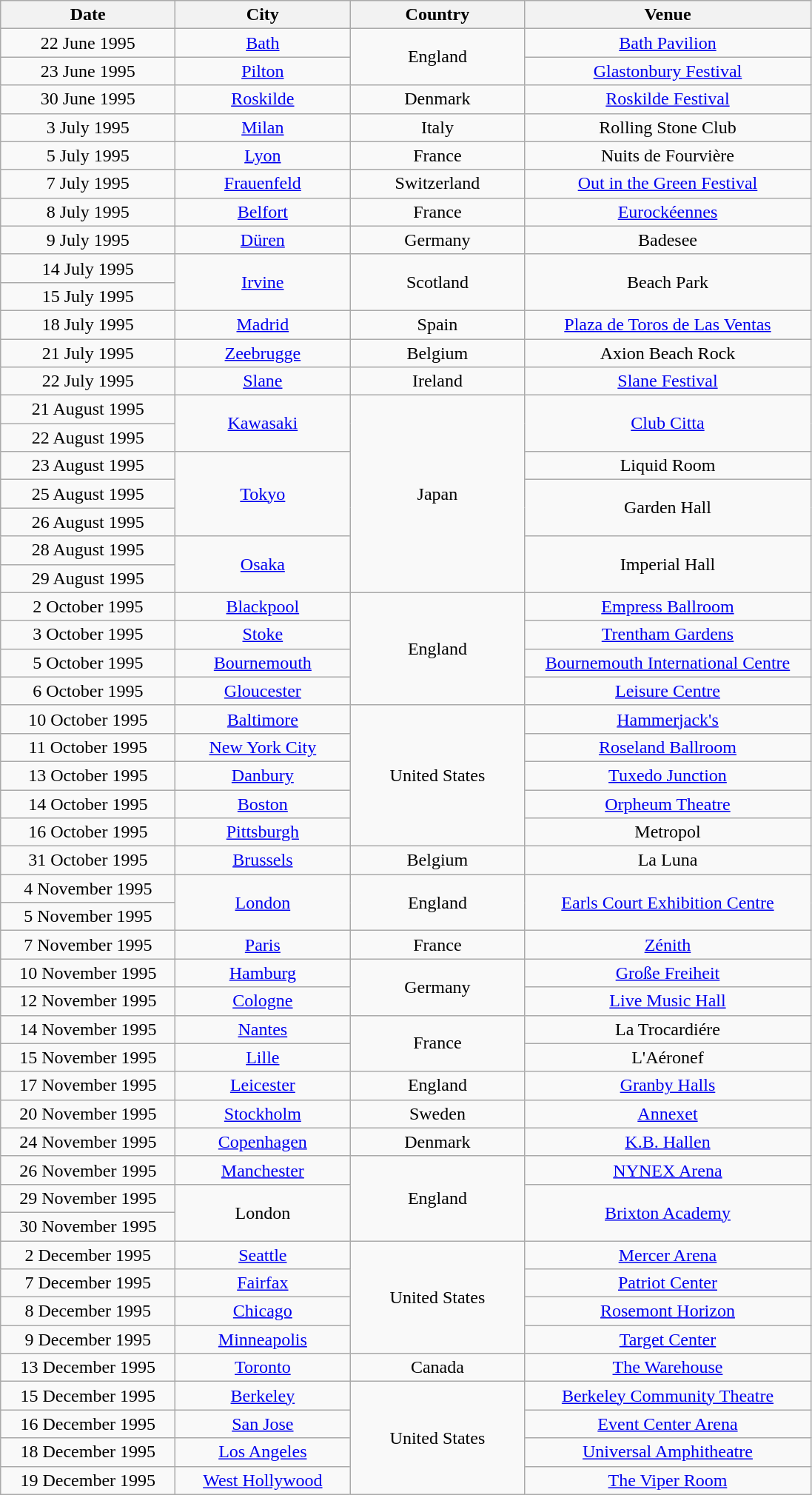<table class="wikitable" style="text-align:center;">
<tr>
<th width="150">Date</th>
<th width="150">City</th>
<th width="150">Country</th>
<th width="250">Venue</th>
</tr>
<tr>
<td>22 June 1995</td>
<td><a href='#'>Bath</a></td>
<td rowspan="2">England</td>
<td><a href='#'>Bath Pavilion</a></td>
</tr>
<tr>
<td>23 June 1995</td>
<td><a href='#'>Pilton</a></td>
<td><a href='#'>Glastonbury Festival</a></td>
</tr>
<tr>
<td>30 June 1995</td>
<td><a href='#'>Roskilde</a></td>
<td>Denmark</td>
<td><a href='#'>Roskilde Festival</a></td>
</tr>
<tr>
<td>3 July 1995</td>
<td><a href='#'>Milan</a></td>
<td>Italy</td>
<td>Rolling Stone Club</td>
</tr>
<tr>
<td>5 July 1995</td>
<td><a href='#'>Lyon</a></td>
<td>France</td>
<td>Nuits de Fourvière</td>
</tr>
<tr>
<td>7 July 1995</td>
<td><a href='#'>Frauenfeld</a></td>
<td>Switzerland</td>
<td><a href='#'>Out in the Green Festival</a></td>
</tr>
<tr>
<td>8 July 1995</td>
<td><a href='#'>Belfort</a></td>
<td>France</td>
<td><a href='#'>Eurockéennes</a></td>
</tr>
<tr>
<td>9 July 1995</td>
<td><a href='#'>Düren</a></td>
<td>Germany</td>
<td>Badesee</td>
</tr>
<tr>
<td>14 July 1995</td>
<td rowspan="2"><a href='#'>Irvine</a></td>
<td rowspan="2">Scotland</td>
<td rowspan="2">Beach Park</td>
</tr>
<tr>
<td>15 July 1995</td>
</tr>
<tr>
<td>18 July 1995</td>
<td><a href='#'>Madrid</a></td>
<td>Spain</td>
<td><a href='#'>Plaza de Toros de Las Ventas</a></td>
</tr>
<tr>
<td>21 July 1995</td>
<td><a href='#'>Zeebrugge</a></td>
<td>Belgium</td>
<td>Axion Beach Rock</td>
</tr>
<tr>
<td>22 July 1995</td>
<td><a href='#'>Slane</a></td>
<td>Ireland</td>
<td><a href='#'>Slane Festival</a></td>
</tr>
<tr>
<td>21 August 1995</td>
<td rowspan="2"><a href='#'>Kawasaki</a></td>
<td rowspan="7">Japan</td>
<td rowspan="2"><a href='#'>Club Citta</a></td>
</tr>
<tr>
<td>22 August 1995</td>
</tr>
<tr>
<td>23 August 1995</td>
<td rowspan="3"><a href='#'>Tokyo</a></td>
<td>Liquid Room</td>
</tr>
<tr>
<td>25 August 1995</td>
<td rowspan="2">Garden Hall</td>
</tr>
<tr>
<td>26 August 1995</td>
</tr>
<tr>
<td>28 August 1995</td>
<td rowspan="2"><a href='#'>Osaka</a></td>
<td rowspan="2">Imperial Hall</td>
</tr>
<tr>
<td>29 August 1995</td>
</tr>
<tr>
<td>2 October 1995</td>
<td><a href='#'>Blackpool</a></td>
<td rowspan="4">England</td>
<td><a href='#'>Empress Ballroom</a></td>
</tr>
<tr>
<td>3 October 1995</td>
<td><a href='#'>Stoke</a></td>
<td><a href='#'>Trentham Gardens</a></td>
</tr>
<tr>
<td>5 October 1995</td>
<td><a href='#'>Bournemouth</a></td>
<td><a href='#'>Bournemouth International Centre</a></td>
</tr>
<tr>
<td>6 October 1995</td>
<td><a href='#'>Gloucester</a></td>
<td><a href='#'>Leisure Centre</a></td>
</tr>
<tr>
<td>10 October 1995</td>
<td><a href='#'>Baltimore</a></td>
<td rowspan="5">United States</td>
<td><a href='#'>Hammerjack's</a></td>
</tr>
<tr>
<td>11 October 1995</td>
<td><a href='#'>New York City</a></td>
<td><a href='#'>Roseland Ballroom</a></td>
</tr>
<tr>
<td>13 October 1995</td>
<td><a href='#'>Danbury</a></td>
<td><a href='#'>Tuxedo Junction</a></td>
</tr>
<tr>
<td>14 October 1995</td>
<td><a href='#'>Boston</a></td>
<td><a href='#'>Orpheum Theatre</a></td>
</tr>
<tr>
<td>16 October 1995</td>
<td><a href='#'>Pittsburgh</a></td>
<td>Metropol</td>
</tr>
<tr>
<td>31 October 1995</td>
<td><a href='#'>Brussels</a></td>
<td>Belgium</td>
<td>La Luna</td>
</tr>
<tr>
<td>4 November 1995</td>
<td rowspan="2"><a href='#'>London</a></td>
<td rowspan="2">England</td>
<td rowspan="2"><a href='#'>Earls Court Exhibition Centre</a></td>
</tr>
<tr>
<td>5 November 1995</td>
</tr>
<tr>
<td>7 November 1995</td>
<td><a href='#'>Paris</a></td>
<td>France</td>
<td><a href='#'>Zénith</a></td>
</tr>
<tr>
<td>10 November 1995</td>
<td><a href='#'>Hamburg</a></td>
<td rowspan="2">Germany</td>
<td><a href='#'>Große Freiheit</a></td>
</tr>
<tr>
<td>12 November 1995</td>
<td><a href='#'>Cologne</a></td>
<td><a href='#'>Live Music Hall</a></td>
</tr>
<tr>
<td>14 November 1995</td>
<td><a href='#'>Nantes</a></td>
<td rowspan="2">France</td>
<td>La Trocardiére</td>
</tr>
<tr>
<td>15 November 1995</td>
<td><a href='#'>Lille</a></td>
<td>L'Aéronef</td>
</tr>
<tr>
<td>17 November 1995</td>
<td><a href='#'>Leicester</a></td>
<td>England</td>
<td><a href='#'>Granby Halls</a></td>
</tr>
<tr>
<td>20 November 1995</td>
<td><a href='#'>Stockholm</a></td>
<td>Sweden</td>
<td><a href='#'>Annexet</a></td>
</tr>
<tr>
<td>24 November 1995</td>
<td><a href='#'>Copenhagen</a></td>
<td>Denmark</td>
<td><a href='#'>K.B. Hallen</a></td>
</tr>
<tr>
<td>26 November 1995</td>
<td><a href='#'>Manchester</a></td>
<td rowspan="3">England</td>
<td><a href='#'>NYNEX Arena</a></td>
</tr>
<tr>
<td>29 November 1995</td>
<td rowspan="2">London</td>
<td rowspan="2"><a href='#'>Brixton Academy</a></td>
</tr>
<tr>
<td>30 November 1995</td>
</tr>
<tr>
<td>2 December 1995</td>
<td><a href='#'>Seattle</a></td>
<td rowspan="4">United States</td>
<td><a href='#'>Mercer Arena</a></td>
</tr>
<tr>
<td>7 December 1995</td>
<td><a href='#'>Fairfax</a></td>
<td><a href='#'>Patriot Center</a></td>
</tr>
<tr>
<td>8 December 1995</td>
<td><a href='#'>Chicago</a></td>
<td><a href='#'>Rosemont Horizon</a></td>
</tr>
<tr>
<td>9 December 1995</td>
<td><a href='#'>Minneapolis</a></td>
<td><a href='#'>Target Center</a></td>
</tr>
<tr>
<td>13 December 1995</td>
<td><a href='#'>Toronto</a></td>
<td>Canada</td>
<td><a href='#'>The Warehouse</a></td>
</tr>
<tr>
<td>15 December 1995</td>
<td><a href='#'>Berkeley</a></td>
<td rowspan="4">United States</td>
<td><a href='#'>Berkeley Community Theatre</a></td>
</tr>
<tr>
<td>16 December 1995</td>
<td><a href='#'>San Jose</a></td>
<td><a href='#'>Event Center Arena</a></td>
</tr>
<tr>
<td>18 December 1995</td>
<td><a href='#'>Los Angeles</a></td>
<td><a href='#'>Universal Amphitheatre</a></td>
</tr>
<tr>
<td>19 December 1995</td>
<td><a href='#'>West Hollywood</a></td>
<td><a href='#'>The Viper Room</a></td>
</tr>
</table>
